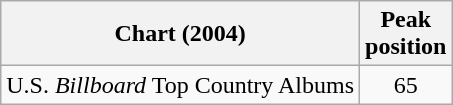<table class="wikitable">
<tr>
<th>Chart (2004)</th>
<th>Peak<br>position</th>
</tr>
<tr>
<td>U.S. <em>Billboard</em> Top Country Albums</td>
<td align="center">65</td>
</tr>
</table>
